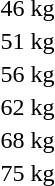<table>
<tr>
<td>46 kg</td>
<td></td>
<td></td>
<td></td>
</tr>
<tr>
<td>51 kg</td>
<td></td>
<td></td>
<td></td>
</tr>
<tr>
<td>56 kg</td>
<td></td>
<td></td>
<td></td>
</tr>
<tr>
<td>62 kg</td>
<td></td>
<td></td>
<td></td>
</tr>
<tr>
<td>68 kg</td>
<td></td>
<td></td>
<td></td>
</tr>
<tr>
<td>75 kg</td>
<td></td>
<td></td>
<td></td>
</tr>
</table>
